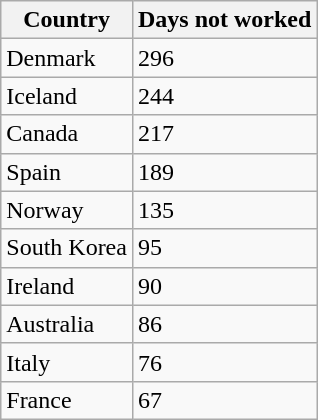<table class="wikitable">
<tr>
<th>Country</th>
<th>Days not worked</th>
</tr>
<tr>
<td>Denmark</td>
<td>296</td>
</tr>
<tr>
<td>Iceland</td>
<td>244</td>
</tr>
<tr>
<td>Canada</td>
<td>217</td>
</tr>
<tr>
<td>Spain</td>
<td>189</td>
</tr>
<tr>
<td>Norway</td>
<td>135</td>
</tr>
<tr>
<td>South Korea</td>
<td>95</td>
</tr>
<tr>
<td>Ireland</td>
<td>90</td>
</tr>
<tr>
<td>Australia</td>
<td>86</td>
</tr>
<tr>
<td>Italy</td>
<td>76</td>
</tr>
<tr>
<td>France</td>
<td>67</td>
</tr>
</table>
